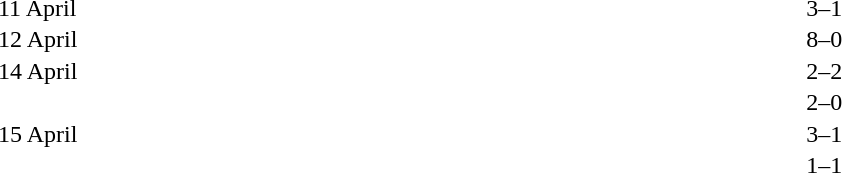<table cellspacing=1 width=70%>
<tr>
<th width=25%></th>
<th width=30%></th>
<th width=15%></th>
<th width=30%></th>
</tr>
<tr>
<td>11 April</td>
<td align=right></td>
<td align=center>3–1</td>
<td></td>
</tr>
<tr>
<td>12 April</td>
<td align=right></td>
<td align=center>8–0</td>
<td></td>
</tr>
<tr>
<td>14 April</td>
<td align=right></td>
<td align=center>2–2</td>
<td></td>
</tr>
<tr>
<td></td>
<td align=right></td>
<td align=center>2–0</td>
<td></td>
</tr>
<tr>
<td>15 April</td>
<td align=right></td>
<td align=center>3–1</td>
<td></td>
</tr>
<tr>
<td></td>
<td align=right></td>
<td align=center>1–1</td>
<td></td>
</tr>
</table>
